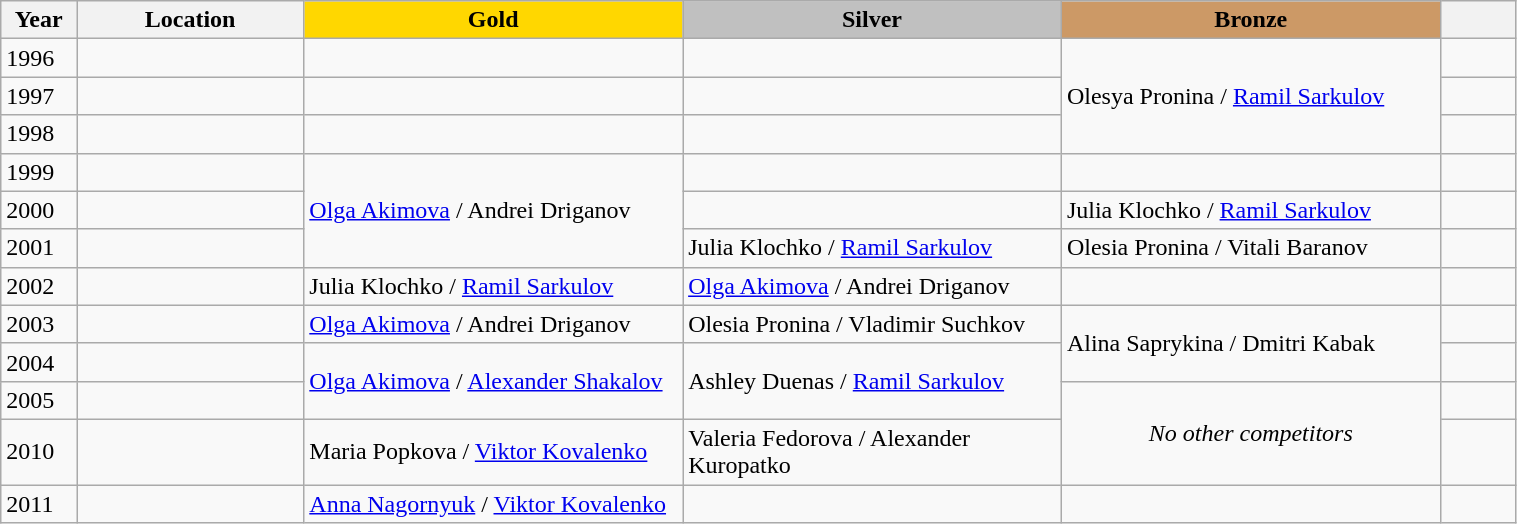<table class="wikitable unsortable" style="text-align:left; width:80%">
<tr>
<th scope="col" style="text-align:center; width:5%">Year</th>
<th scope="col" style="text-align:center; width:15%">Location</th>
<td scope="col" style="text-align:center; width:25%; background:gold"><strong>Gold</strong></td>
<td scope="col" style="text-align:center; width:25%; background:silver"><strong>Silver</strong></td>
<td scope="col" style="text-align:center; width:25%; background:#c96"><strong>Bronze</strong></td>
<th scope="col" style="text-align:center; width:5%"></th>
</tr>
<tr>
<td>1996</td>
<td></td>
<td></td>
<td></td>
<td rowspan="3">Olesya Pronina / <a href='#'>Ramil Sarkulov</a></td>
<td></td>
</tr>
<tr>
<td>1997</td>
<td></td>
<td></td>
<td></td>
<td></td>
</tr>
<tr>
<td>1998</td>
<td></td>
<td></td>
<td></td>
<td></td>
</tr>
<tr>
<td>1999</td>
<td></td>
<td rowspan="3"><a href='#'>Olga Akimova</a> / Andrei Driganov</td>
<td></td>
<td></td>
<td></td>
</tr>
<tr>
<td>2000</td>
<td></td>
<td></td>
<td>Julia Klochko / <a href='#'>Ramil Sarkulov</a></td>
<td></td>
</tr>
<tr>
<td>2001</td>
<td></td>
<td>Julia Klochko / <a href='#'>Ramil Sarkulov</a></td>
<td>Olesia Pronina / Vitali Baranov</td>
<td></td>
</tr>
<tr>
<td>2002</td>
<td></td>
<td>Julia Klochko / <a href='#'>Ramil Sarkulov</a></td>
<td><a href='#'>Olga Akimova</a> / Andrei Driganov</td>
<td></td>
<td></td>
</tr>
<tr>
<td>2003</td>
<td></td>
<td><a href='#'>Olga Akimova</a> / Andrei Driganov</td>
<td>Olesia Pronina / Vladimir Suchkov</td>
<td rowspan="2">Alina Saprykina / Dmitri Kabak</td>
<td></td>
</tr>
<tr>
<td>2004</td>
<td></td>
<td rowspan="2"><a href='#'>Olga Akimova</a> / <a href='#'>Alexander Shakalov</a></td>
<td rowspan="2">Ashley Duenas / <a href='#'>Ramil Sarkulov</a></td>
<td></td>
</tr>
<tr>
<td>2005</td>
<td></td>
<td rowspan="2" align="center"><em>No other competitors</em></td>
<td></td>
</tr>
<tr>
<td>2010</td>
<td></td>
<td>Maria Popkova / <a href='#'>Viktor Kovalenko</a></td>
<td>Valeria Fedorova / Alexander Kuropatko</td>
<td></td>
</tr>
<tr>
<td>2011</td>
<td></td>
<td><a href='#'>Anna Nagornyuk</a> / <a href='#'>Viktor Kovalenko</a></td>
<td></td>
<td></td>
<td></td>
</tr>
</table>
